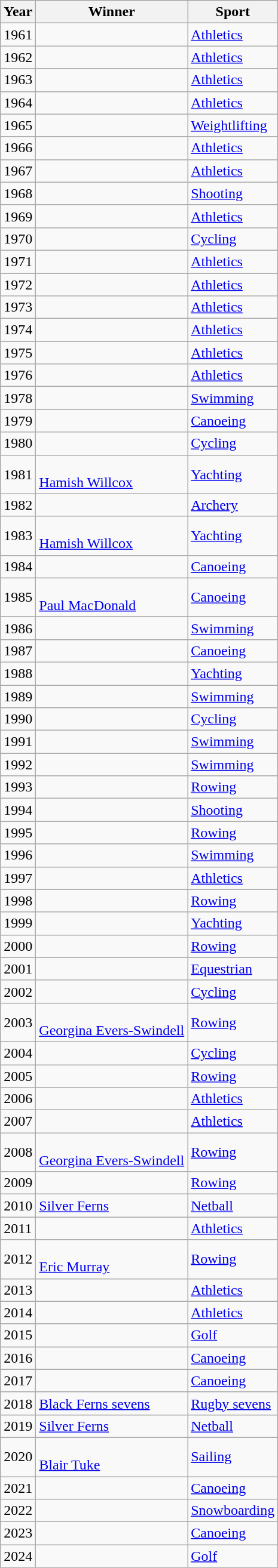<table class="wikitable sortable">
<tr>
<th>Year</th>
<th>Winner</th>
<th>Sport</th>
</tr>
<tr>
<td>1961</td>
<td></td>
<td><a href='#'>Athletics</a></td>
</tr>
<tr>
<td>1962</td>
<td></td>
<td><a href='#'>Athletics</a></td>
</tr>
<tr>
<td>1963</td>
<td></td>
<td><a href='#'>Athletics</a></td>
</tr>
<tr>
<td>1964</td>
<td></td>
<td><a href='#'>Athletics</a></td>
</tr>
<tr>
<td>1965</td>
<td></td>
<td><a href='#'>Weightlifting</a></td>
</tr>
<tr>
<td>1966</td>
<td></td>
<td><a href='#'>Athletics</a></td>
</tr>
<tr>
<td>1967</td>
<td></td>
<td><a href='#'>Athletics</a></td>
</tr>
<tr>
<td>1968</td>
<td></td>
<td><a href='#'>Shooting</a></td>
</tr>
<tr>
<td>1969</td>
<td></td>
<td><a href='#'>Athletics</a></td>
</tr>
<tr>
<td>1970</td>
<td></td>
<td><a href='#'>Cycling</a></td>
</tr>
<tr>
<td>1971</td>
<td></td>
<td><a href='#'>Athletics</a></td>
</tr>
<tr>
<td>1972</td>
<td></td>
<td><a href='#'>Athletics</a></td>
</tr>
<tr>
<td>1973</td>
<td></td>
<td><a href='#'>Athletics</a></td>
</tr>
<tr>
<td>1974</td>
<td></td>
<td><a href='#'>Athletics</a></td>
</tr>
<tr>
<td>1975</td>
<td></td>
<td><a href='#'>Athletics</a></td>
</tr>
<tr>
<td>1976</td>
<td></td>
<td><a href='#'>Athletics</a></td>
</tr>
<tr>
<td>1978</td>
<td></td>
<td><a href='#'>Swimming</a></td>
</tr>
<tr>
<td>1979</td>
<td></td>
<td><a href='#'>Canoeing</a></td>
</tr>
<tr>
<td>1980</td>
<td></td>
<td><a href='#'>Cycling</a></td>
</tr>
<tr>
<td>1981</td>
<td><br><a href='#'>Hamish Willcox</a></td>
<td><a href='#'>Yachting</a></td>
</tr>
<tr>
<td>1982</td>
<td></td>
<td><a href='#'>Archery</a></td>
</tr>
<tr>
<td>1983</td>
<td><br><a href='#'>Hamish Willcox</a></td>
<td><a href='#'>Yachting</a></td>
</tr>
<tr>
<td>1984</td>
<td></td>
<td><a href='#'>Canoeing</a></td>
</tr>
<tr>
<td>1985</td>
<td><br><a href='#'>Paul MacDonald</a></td>
<td><a href='#'>Canoeing</a></td>
</tr>
<tr>
<td>1986</td>
<td></td>
<td><a href='#'>Swimming</a></td>
</tr>
<tr>
<td>1987</td>
<td></td>
<td><a href='#'>Canoeing</a></td>
</tr>
<tr>
<td>1988</td>
<td></td>
<td><a href='#'>Yachting</a></td>
</tr>
<tr>
<td>1989</td>
<td></td>
<td><a href='#'>Swimming</a></td>
</tr>
<tr>
<td>1990</td>
<td></td>
<td><a href='#'>Cycling</a></td>
</tr>
<tr>
<td>1991</td>
<td></td>
<td><a href='#'>Swimming</a></td>
</tr>
<tr>
<td>1992</td>
<td></td>
<td><a href='#'>Swimming</a></td>
</tr>
<tr>
<td>1993</td>
<td></td>
<td><a href='#'>Rowing</a></td>
</tr>
<tr>
<td>1994</td>
<td></td>
<td><a href='#'>Shooting</a></td>
</tr>
<tr>
<td>1995</td>
<td></td>
<td><a href='#'>Rowing</a></td>
</tr>
<tr>
<td>1996</td>
<td></td>
<td><a href='#'>Swimming</a></td>
</tr>
<tr>
<td>1997</td>
<td></td>
<td><a href='#'>Athletics</a></td>
</tr>
<tr>
<td>1998</td>
<td></td>
<td><a href='#'>Rowing</a></td>
</tr>
<tr>
<td>1999</td>
<td></td>
<td><a href='#'>Yachting</a></td>
</tr>
<tr>
<td>2000</td>
<td></td>
<td><a href='#'>Rowing</a></td>
</tr>
<tr>
<td>2001</td>
<td></td>
<td><a href='#'>Equestrian</a></td>
</tr>
<tr>
<td>2002</td>
<td></td>
<td><a href='#'>Cycling</a></td>
</tr>
<tr>
<td>2003</td>
<td><br><a href='#'>Georgina Evers-Swindell</a></td>
<td><a href='#'>Rowing</a></td>
</tr>
<tr>
<td>2004</td>
<td></td>
<td><a href='#'>Cycling</a></td>
</tr>
<tr>
<td>2005</td>
<td></td>
<td><a href='#'>Rowing</a></td>
</tr>
<tr>
<td>2006</td>
<td></td>
<td><a href='#'>Athletics</a></td>
</tr>
<tr>
<td>2007</td>
<td></td>
<td><a href='#'>Athletics</a></td>
</tr>
<tr>
<td>2008</td>
<td><br><a href='#'>Georgina Evers-Swindell</a></td>
<td><a href='#'>Rowing</a></td>
</tr>
<tr>
<td>2009</td>
<td></td>
<td><a href='#'>Rowing</a></td>
</tr>
<tr>
<td>2010</td>
<td><a href='#'>Silver Ferns</a></td>
<td><a href='#'>Netball</a></td>
</tr>
<tr>
<td>2011</td>
<td></td>
<td><a href='#'>Athletics</a></td>
</tr>
<tr>
<td>2012</td>
<td><br><a href='#'>Eric Murray</a></td>
<td><a href='#'>Rowing</a></td>
</tr>
<tr>
<td>2013</td>
<td></td>
<td><a href='#'>Athletics</a></td>
</tr>
<tr>
<td>2014</td>
<td></td>
<td><a href='#'>Athletics</a></td>
</tr>
<tr>
<td>2015</td>
<td></td>
<td><a href='#'>Golf</a></td>
</tr>
<tr>
<td>2016</td>
<td></td>
<td><a href='#'>Canoeing</a></td>
</tr>
<tr>
<td>2017</td>
<td></td>
<td><a href='#'>Canoeing</a></td>
</tr>
<tr>
<td>2018</td>
<td><a href='#'>Black Ferns sevens</a></td>
<td><a href='#'>Rugby sevens</a></td>
</tr>
<tr>
<td>2019</td>
<td><a href='#'>Silver Ferns</a></td>
<td><a href='#'>Netball</a></td>
</tr>
<tr>
<td>2020</td>
<td><br><a href='#'>Blair Tuke</a></td>
<td><a href='#'>Sailing</a></td>
</tr>
<tr>
<td>2021</td>
<td></td>
<td><a href='#'>Canoeing</a></td>
</tr>
<tr>
<td>2022</td>
<td></td>
<td><a href='#'>Snowboarding</a></td>
</tr>
<tr>
<td>2023</td>
<td></td>
<td><a href='#'>Canoeing</a></td>
</tr>
<tr>
<td>2024</td>
<td></td>
<td><a href='#'>Golf</a></td>
</tr>
</table>
